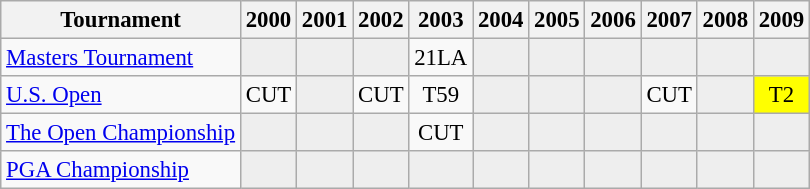<table class="wikitable" style="font-size:95%;text-align:center;">
<tr>
<th>Tournament</th>
<th>2000</th>
<th>2001</th>
<th>2002</th>
<th>2003</th>
<th>2004</th>
<th>2005</th>
<th>2006</th>
<th>2007</th>
<th>2008</th>
<th>2009</th>
</tr>
<tr>
<td align=left><a href='#'>Masters Tournament</a></td>
<td style="background:#eeeeee;"></td>
<td style="background:#eeeeee;"></td>
<td style="background:#eeeeee;"></td>
<td>21<span>LA</span></td>
<td style="background:#eeeeee;"></td>
<td style="background:#eeeeee;"></td>
<td style="background:#eeeeee;"></td>
<td style="background:#eeeeee;"></td>
<td style="background:#eeeeee;"></td>
<td style="background:#eeeeee;"></td>
</tr>
<tr>
<td align=left><a href='#'>U.S. Open</a></td>
<td>CUT</td>
<td style="background:#eeeeee;"></td>
<td>CUT</td>
<td>T59</td>
<td style="background:#eeeeee;"></td>
<td style="background:#eeeeee;"></td>
<td style="background:#eeeeee;"></td>
<td>CUT</td>
<td style="background:#eeeeee;"></td>
<td style="background:yellow;">T2</td>
</tr>
<tr>
<td align=left><a href='#'>The Open Championship</a></td>
<td style="background:#eeeeee;"></td>
<td style="background:#eeeeee;"></td>
<td style="background:#eeeeee;"></td>
<td>CUT</td>
<td style="background:#eeeeee;"></td>
<td style="background:#eeeeee;"></td>
<td style="background:#eeeeee;"></td>
<td style="background:#eeeeee;"></td>
<td style="background:#eeeeee;"></td>
<td style="background:#eeeeee;"></td>
</tr>
<tr>
<td align=left><a href='#'>PGA Championship</a></td>
<td style="background:#eeeeee;"></td>
<td style="background:#eeeeee;"></td>
<td style="background:#eeeeee;"></td>
<td style="background:#eeeeee;"></td>
<td style="background:#eeeeee;"></td>
<td style="background:#eeeeee;"></td>
<td style="background:#eeeeee;"></td>
<td style="background:#eeeeee;"></td>
<td style="background:#eeeeee;"></td>
<td style="background:#eeeeee;"></td>
</tr>
</table>
